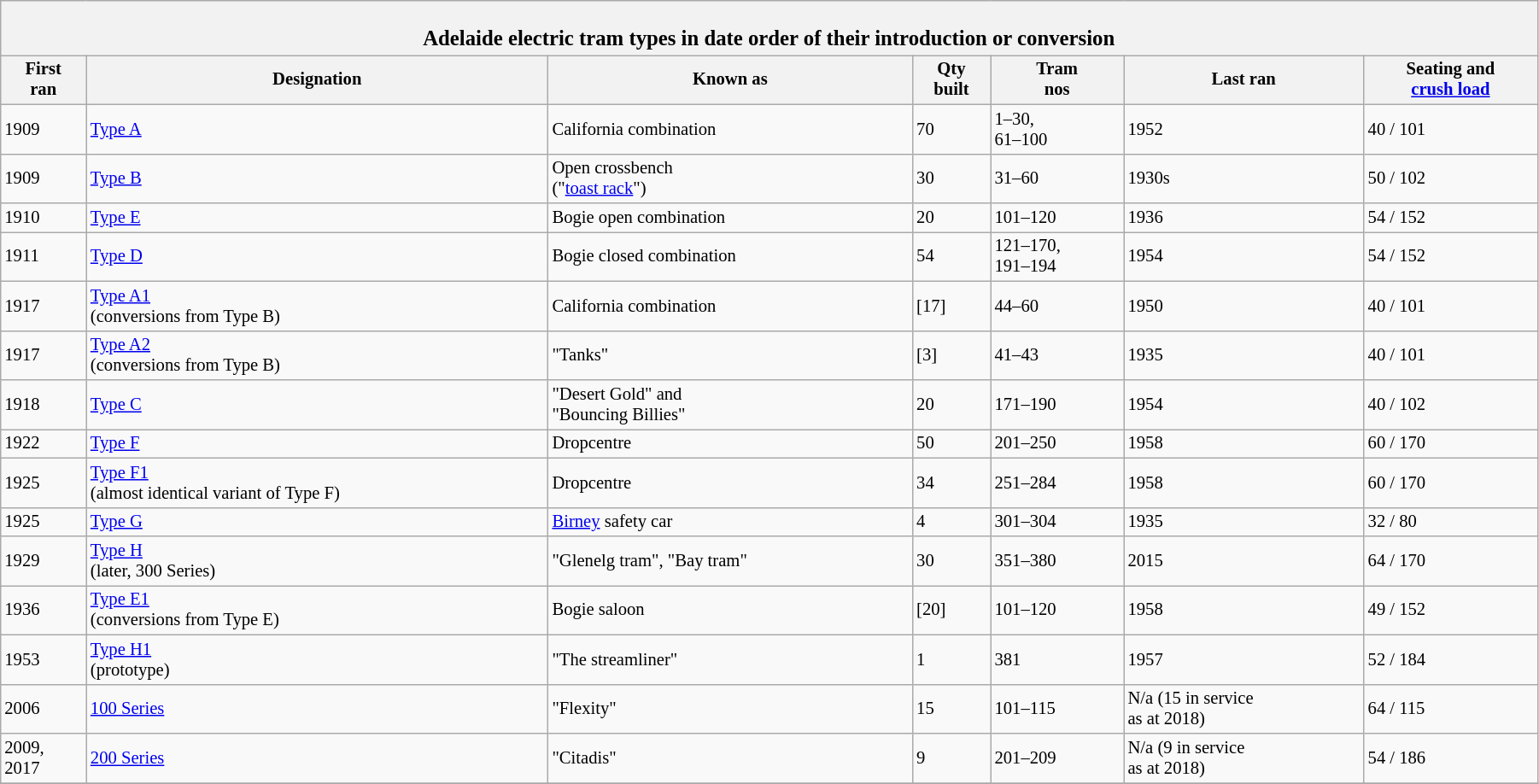<table class="wikitable mw-collapsible mw-collapsed" style= "width:95%; font-size: 86%; margin-top:3em; margin-left:1em; margin-right:2em; margin-bottom:2em">
<tr>
<th colspan= "7"><br><big><strong>Adelaide electric tram types in date order of their introduction or conversion</strong></big> </th>
</tr>
<tr>
<th>First<br>ran<br></th>
<th>Designation</th>
<th>Known as<br></th>
<th>Qty<br>built</th>
<th>Tram<br>nos</th>
<th>Last ran<br></th>
<th>Seating and<br><a href='#'>crush load</a><br></th>
</tr>
<tr>
<td>1909</td>
<td><a href='#'>Type A</a></td>
<td>California combination</td>
<td>70</td>
<td>1–30,<br>61–100</td>
<td>1952</td>
<td>40 / 101</td>
</tr>
<tr>
<td>1909</td>
<td><a href='#'>Type B</a></td>
<td>Open crossbench<br>("<a href='#'>toast rack</a>")</td>
<td>30</td>
<td>31–60</td>
<td>1930s</td>
<td>50 / 102</td>
</tr>
<tr>
<td>1910</td>
<td><a href='#'>Type E</a></td>
<td>Bogie open combination</td>
<td>20</td>
<td>101–120</td>
<td>1936</td>
<td>54 / 152</td>
</tr>
<tr>
<td>1911</td>
<td><a href='#'>Type D</a></td>
<td>Bogie closed combination</td>
<td>54<br></td>
<td>121–170,<br>191–194</td>
<td>1954</td>
<td>54 / 152<br></td>
</tr>
<tr>
<td>1917</td>
<td><a href='#'>Type A1</a><br>(conversions from Type B)</td>
<td>California combination</td>
<td>[17] <br></td>
<td>44–60</td>
<td>1950</td>
<td>40 / 101</td>
</tr>
<tr>
<td>1917</td>
<td><a href='#'>Type A2</a><br>(conversions from Type B)</td>
<td>"Tanks"</td>
<td>[3] <br></td>
<td>41–43</td>
<td>1935</td>
<td>40 / 101</td>
</tr>
<tr>
<td>1918</td>
<td><a href='#'>Type C</a></td>
<td>"Desert Gold" and<br>"Bouncing Billies"</td>
<td>20</td>
<td>171–190</td>
<td>1954</td>
<td>40 / 102</td>
</tr>
<tr>
<td>1922</td>
<td><a href='#'>Type F</a></td>
<td>Dropcentre</td>
<td>50</td>
<td>201–250</td>
<td>1958</td>
<td>60 / 170</td>
</tr>
<tr>
<td>1925</td>
<td><a href='#'>Type F1</a><br>(almost identical variant of Type F)</td>
<td>Dropcentre</td>
<td>34</td>
<td>251–284</td>
<td>1958</td>
<td>60 / 170</td>
</tr>
<tr>
<td>1925</td>
<td><a href='#'>Type G</a></td>
<td><a href='#'>Birney</a> safety car</td>
<td>4</td>
<td>301–304</td>
<td>1935</td>
<td>32 / 80</td>
</tr>
<tr>
<td>1929</td>
<td><a href='#'>Type H</a><br>(later, 300 Series)</td>
<td>"Glenelg tram", "Bay tram"</td>
<td>30</td>
<td>351–380</td>
<td>2015</td>
<td>64 / 170 <br></td>
</tr>
<tr>
<td>1936</td>
<td><a href='#'>Type E1</a><br>(conversions from Type E)</td>
<td>Bogie saloon</td>
<td>[20] <br></td>
<td>101–120</td>
<td>1958</td>
<td>49 / 152</td>
</tr>
<tr>
<td>1953</td>
<td><a href='#'>Type H1</a><br>(prototype)</td>
<td>"The streamliner"</td>
<td>1</td>
<td>381</td>
<td>1957</td>
<td>52 / 184</td>
</tr>
<tr>
<td>2006</td>
<td><a href='#'>100 Series</a></td>
<td>"Flexity"</td>
<td>15</td>
<td>101–115<br></td>
<td>N/a (15 in service<br>as at 2018)</td>
<td>64 / 115</td>
</tr>
<tr>
<td>2009,<br>2017</td>
<td><a href='#'>200 Series</a></td>
<td>"Citadis"</td>
<td>9</td>
<td>201–209</td>
<td>N/a (9 in service<br>as at 2018)</td>
<td>54 / 186</td>
</tr>
<tr>
</tr>
</table>
